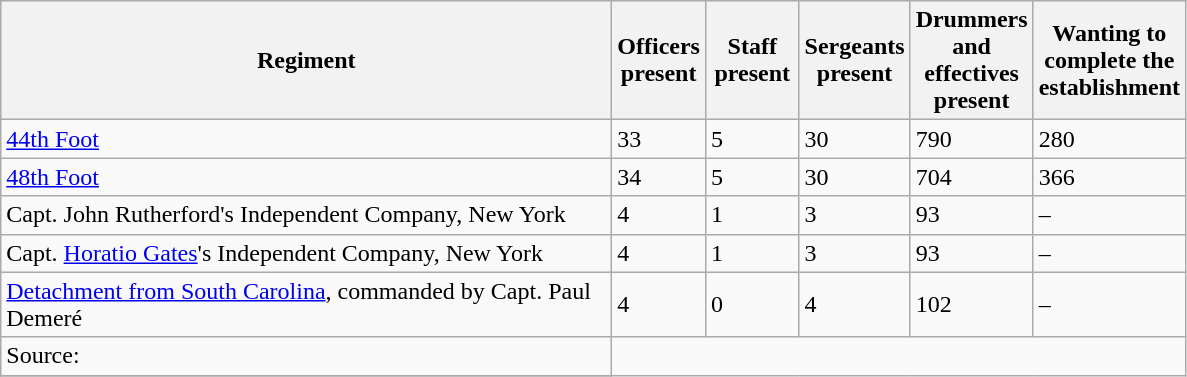<table class="wikitable">
<tr>
<th align="left" width="400">Regiment</th>
<th align="left" width="55">Officers present</th>
<th align="left" width="55">Staff present</th>
<th align="left" width="55">Sergeants present</th>
<th align="left" width="55">Drummers and effectives present</th>
<th align="left" width="55">Wanting to complete the establishment</th>
</tr>
<tr>
<td><a href='#'>44th Foot</a></td>
<td>33</td>
<td>5</td>
<td>30</td>
<td>790</td>
<td>280</td>
</tr>
<tr>
<td><a href='#'>48th Foot</a></td>
<td>34</td>
<td>5</td>
<td>30</td>
<td>704</td>
<td>366</td>
</tr>
<tr>
<td>Capt. John Rutherford's Independent Company, New York</td>
<td>4</td>
<td>1</td>
<td>3</td>
<td>93</td>
<td>–</td>
</tr>
<tr>
<td>Capt. <a href='#'>Horatio Gates</a>'s Independent Company, New York</td>
<td>4</td>
<td>1</td>
<td>3</td>
<td>93</td>
<td>–</td>
</tr>
<tr>
<td><a href='#'>Detachment from South Carolina</a>, commanded by Capt. Paul Demeré</td>
<td>4</td>
<td>0</td>
<td>4</td>
<td>102</td>
<td>–</td>
</tr>
<tr>
<td>Source:</td>
</tr>
<tr>
</tr>
</table>
